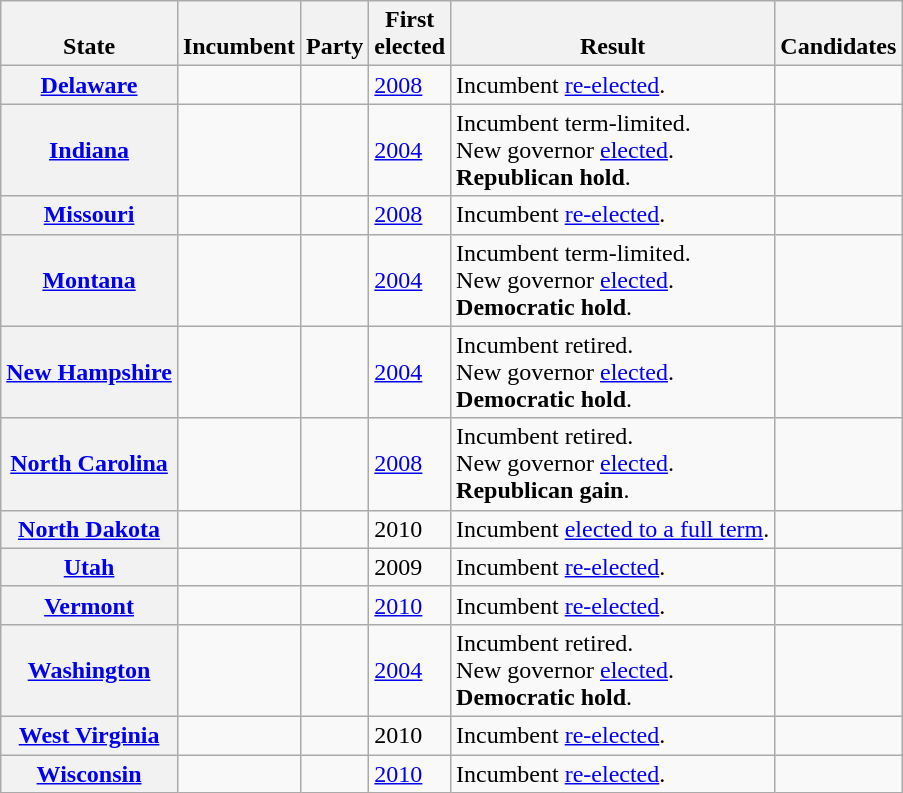<table class="wikitable sortable">
<tr valign=bottom>
<th>State</th>
<th>Incumbent</th>
<th>Party</th>
<th>First<br>elected</th>
<th>Result</th>
<th>Candidates</th>
</tr>
<tr>
<th><a href='#'>Delaware</a></th>
<td></td>
<td></td>
<td><a href='#'>2008</a></td>
<td>Incumbent <a href='#'>re-elected</a>.</td>
<td nowrap></td>
</tr>
<tr>
<th><a href='#'>Indiana</a></th>
<td></td>
<td></td>
<td><a href='#'>2004</a></td>
<td>Incumbent term-limited.<br>New governor <a href='#'>elected</a>.<br><strong>Republican hold</strong>.</td>
<td nowrap></td>
</tr>
<tr>
<th><a href='#'>Missouri</a></th>
<td></td>
<td></td>
<td><a href='#'>2008</a></td>
<td>Incumbent <a href='#'>re-elected</a>.</td>
<td nowrap></td>
</tr>
<tr>
<th><a href='#'>Montana</a></th>
<td></td>
<td></td>
<td><a href='#'>2004</a></td>
<td>Incumbent term-limited.<br>New governor <a href='#'>elected</a>.<br><strong>Democratic hold</strong>.</td>
<td nowrap></td>
</tr>
<tr>
<th><a href='#'>New Hampshire</a></th>
<td></td>
<td></td>
<td><a href='#'>2004</a></td>
<td>Incumbent retired.<br>New governor <a href='#'>elected</a>.<br><strong>Democratic hold</strong>.</td>
<td nowrap></td>
</tr>
<tr>
<th><a href='#'>North Carolina</a></th>
<td></td>
<td></td>
<td><a href='#'>2008</a></td>
<td>Incumbent retired.<br>New governor <a href='#'>elected</a>.<br><strong>Republican gain</strong>.</td>
<td nowrap></td>
</tr>
<tr>
<th><a href='#'>North Dakota</a></th>
<td></td>
<td></td>
<td>2010</td>
<td>Incumbent <a href='#'>elected to a full term</a>.</td>
<td nowrap></td>
</tr>
<tr>
<th><a href='#'>Utah</a></th>
<td></td>
<td></td>
<td>2009</td>
<td>Incumbent <a href='#'>re-elected</a>.</td>
<td nowrap></td>
</tr>
<tr>
<th><a href='#'>Vermont</a></th>
<td></td>
<td></td>
<td><a href='#'>2010</a></td>
<td>Incumbent <a href='#'>re-elected</a>.</td>
<td nowrap></td>
</tr>
<tr>
<th><a href='#'>Washington</a></th>
<td></td>
<td></td>
<td><a href='#'>2004</a></td>
<td>Incumbent retired.<br>New governor <a href='#'>elected</a>.<br><strong>Democratic hold</strong>.</td>
<td nowrap></td>
</tr>
<tr>
<th><a href='#'>West Virginia</a></th>
<td></td>
<td></td>
<td>2010</td>
<td>Incumbent <a href='#'>re-elected</a>.</td>
<td nowrap></td>
</tr>
<tr>
<th><a href='#'>Wisconsin<br></a></th>
<td></td>
<td></td>
<td><a href='#'>2010</a></td>
<td>Incumbent <a href='#'>re-elected</a>.</td>
<td nowrap></td>
</tr>
</table>
